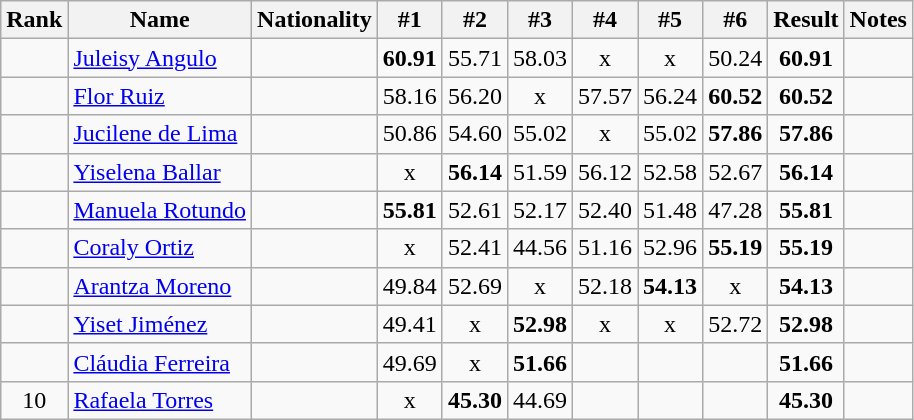<table class="wikitable sortable" style="text-align:center">
<tr>
<th>Rank</th>
<th>Name</th>
<th>Nationality</th>
<th>#1</th>
<th>#2</th>
<th>#3</th>
<th>#4</th>
<th>#5</th>
<th>#6</th>
<th>Result</th>
<th>Notes</th>
</tr>
<tr>
<td></td>
<td align=left><a href='#'>Juleisy Angulo</a></td>
<td align=left></td>
<td><strong>60.91</strong></td>
<td>55.71</td>
<td>58.03</td>
<td>x</td>
<td>x</td>
<td>50.24</td>
<td><strong>60.91</strong></td>
<td><strong></strong></td>
</tr>
<tr>
<td></td>
<td align=left><a href='#'>Flor Ruiz</a></td>
<td align=left></td>
<td>58.16</td>
<td>56.20</td>
<td>x</td>
<td>57.57</td>
<td>56.24</td>
<td><strong>60.52</strong></td>
<td><strong>60.52</strong></td>
<td><strong></strong></td>
</tr>
<tr>
<td></td>
<td align=left><a href='#'>Jucilene de Lima</a></td>
<td align=left></td>
<td>50.86</td>
<td>54.60</td>
<td>55.02</td>
<td>x</td>
<td>55.02</td>
<td><strong>57.86</strong></td>
<td><strong>57.86</strong></td>
<td></td>
</tr>
<tr>
<td></td>
<td align=left><a href='#'>Yiselena Ballar</a></td>
<td align=left></td>
<td>x</td>
<td><strong>56.14</strong></td>
<td>51.59</td>
<td>56.12</td>
<td>52.58</td>
<td>52.67</td>
<td><strong>56.14</strong></td>
<td></td>
</tr>
<tr>
<td></td>
<td align=left><a href='#'>Manuela Rotundo</a></td>
<td align=left></td>
<td><strong>55.81</strong></td>
<td>52.61</td>
<td>52.17</td>
<td>52.40</td>
<td>51.48</td>
<td>47.28</td>
<td><strong>55.81</strong></td>
<td><strong></strong></td>
</tr>
<tr>
<td></td>
<td align=left><a href='#'>Coraly Ortiz</a></td>
<td align=left></td>
<td>x</td>
<td>52.41</td>
<td>44.56</td>
<td>51.16</td>
<td>52.96</td>
<td><strong>55.19</strong></td>
<td><strong>55.19</strong></td>
<td></td>
</tr>
<tr>
<td></td>
<td align=left><a href='#'>Arantza Moreno</a></td>
<td align=left></td>
<td>49.84</td>
<td>52.69</td>
<td>x</td>
<td>52.18</td>
<td><strong>54.13</strong></td>
<td>x</td>
<td><strong>54.13</strong></td>
<td></td>
</tr>
<tr>
<td></td>
<td align=left><a href='#'>Yiset Jiménez</a></td>
<td align=left></td>
<td>49.41</td>
<td>x</td>
<td><strong>52.98</strong></td>
<td>x</td>
<td>x</td>
<td>52.72</td>
<td><strong>52.98</strong></td>
<td></td>
</tr>
<tr>
<td></td>
<td align=left><a href='#'>Cláudia Ferreira</a></td>
<td align=left></td>
<td>49.69</td>
<td>x</td>
<td><strong>51.66</strong></td>
<td></td>
<td></td>
<td></td>
<td><strong>51.66</strong></td>
<td></td>
</tr>
<tr>
<td>10</td>
<td align=left><a href='#'>Rafaela Torres</a></td>
<td align=left></td>
<td>x</td>
<td><strong>45.30</strong></td>
<td>44.69</td>
<td></td>
<td></td>
<td></td>
<td><strong>45.30</strong></td>
<td></td>
</tr>
</table>
